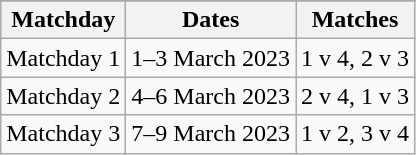<table class="wikitable" style="text-align:center">
<tr>
</tr>
<tr>
<th>Matchday</th>
<th>Dates</th>
<th>Matches</th>
</tr>
<tr>
<td>Matchday 1</td>
<td>1–3 March 2023</td>
<td>1 v 4, 2 v 3</td>
</tr>
<tr>
<td>Matchday 2</td>
<td>4–6 March 2023</td>
<td>2 v 4, 1 v 3</td>
</tr>
<tr>
<td>Matchday 3</td>
<td>7–9 March 2023</td>
<td>1 v 2, 3 v 4</td>
</tr>
</table>
